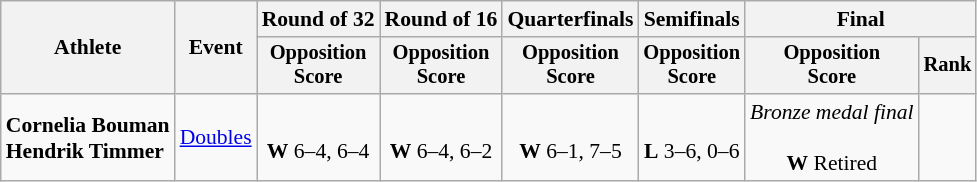<table class=wikitable style="font-size:90%">
<tr>
<th rowspan=2>Athlete</th>
<th rowspan=2>Event</th>
<th>Round of 32</th>
<th>Round of 16</th>
<th>Quarterfinals</th>
<th>Semifinals</th>
<th colspan=2>Final</th>
</tr>
<tr style="font-size:95%">
<th>Opposition<br>Score</th>
<th>Opposition<br>Score</th>
<th>Opposition<br>Score</th>
<th>Opposition<br>Score</th>
<th>Opposition<br>Score</th>
<th>Rank</th>
</tr>
<tr align=center>
<td align=left><strong>Cornelia Bouman <br> Hendrik Timmer</strong></td>
<td align=left><a href='#'>Doubles</a></td>
<td> <br> <strong>W</strong> 6–4, 6–4</td>
<td> <br> <strong>W</strong> 6–4, 6–2</td>
<td> <br> <strong>W</strong> 6–1, 7–5</td>
<td> <br> <strong>L</strong> 3–6, 0–6</td>
<td><em>Bronze medal final</em> <br>  <br> <strong>W</strong> Retired</td>
<td></td>
</tr>
</table>
